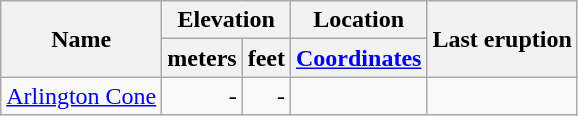<table class="wikitable">
<tr>
<th rowspan="2">Name</th>
<th colspan ="2">Elevation</th>
<th>Location</th>
<th rowspan="2">Last eruption</th>
</tr>
<tr>
<th>meters</th>
<th>feet</th>
<th><a href='#'>Coordinates</a></th>
</tr>
<tr class="vcard" align="right">
<td align="left" class="fn org"><a href='#'>Arlington Cone</a></td>
<td>-</td>
<td>-</td>
<td></td>
<td></td>
</tr>
</table>
